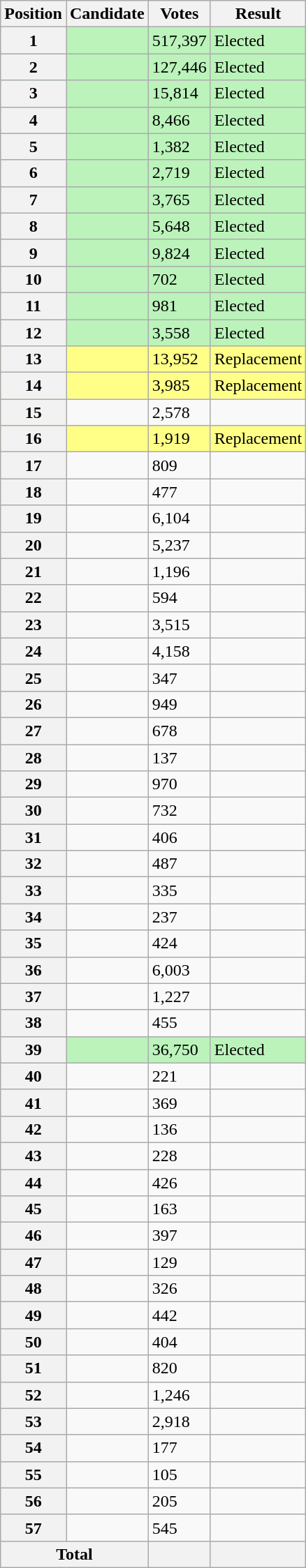<table class="wikitable sortable col3right">
<tr>
<th scope="col">Position</th>
<th scope="col">Candidate</th>
<th scope="col">Votes</th>
<th scope="col">Result</th>
</tr>
<tr bgcolor=bbf3bb>
<th scope="row">1</th>
<td></td>
<td>517,397</td>
<td>Elected</td>
</tr>
<tr bgcolor=bbf3bb>
<th scope="row">2</th>
<td></td>
<td>127,446</td>
<td>Elected</td>
</tr>
<tr bgcolor=bbf3bb>
<th scope="row">3</th>
<td></td>
<td>15,814</td>
<td>Elected</td>
</tr>
<tr bgcolor=bbf3bb>
<th scope="row">4</th>
<td></td>
<td>8,466</td>
<td>Elected</td>
</tr>
<tr bgcolor=bbf3bb>
<th scope="row">5</th>
<td></td>
<td>1,382</td>
<td>Elected</td>
</tr>
<tr bgcolor=bbf3bb>
<th scope="row">6</th>
<td></td>
<td>2,719</td>
<td>Elected</td>
</tr>
<tr bgcolor=bbf3bb>
<th scope="row">7</th>
<td></td>
<td>3,765</td>
<td>Elected</td>
</tr>
<tr bgcolor=bbf3bb>
<th scope="row">8</th>
<td></td>
<td>5,648</td>
<td>Elected</td>
</tr>
<tr bgcolor=bbf3bb>
<th scope="row">9</th>
<td></td>
<td>9,824</td>
<td>Elected</td>
</tr>
<tr bgcolor=bbf3bb>
<th scope="row">10</th>
<td></td>
<td>702</td>
<td>Elected</td>
</tr>
<tr bgcolor=bbf3bb>
<th scope="row">11</th>
<td></td>
<td>981</td>
<td>Elected</td>
</tr>
<tr bgcolor=bbf3bb>
<th scope="row">12</th>
<td></td>
<td>3,558</td>
<td>Elected</td>
</tr>
<tr bgcolor=#FF8>
<th scope="row">13</th>
<td></td>
<td>13,952</td>
<td>Replacement</td>
</tr>
<tr bgcolor=#FF8>
<th scope="row">14</th>
<td></td>
<td>3,985</td>
<td>Replacement</td>
</tr>
<tr>
<th scope="row">15</th>
<td></td>
<td>2,578</td>
<td></td>
</tr>
<tr bgcolor=#FF8>
<th scope="row">16</th>
<td></td>
<td>1,919</td>
<td>Replacement</td>
</tr>
<tr>
<th scope="row">17</th>
<td></td>
<td>809</td>
<td></td>
</tr>
<tr>
<th scope="row">18</th>
<td></td>
<td>477</td>
<td></td>
</tr>
<tr>
<th scope="row">19</th>
<td></td>
<td>6,104</td>
<td></td>
</tr>
<tr>
<th scope="row">20</th>
<td></td>
<td>5,237</td>
<td></td>
</tr>
<tr>
<th scope="row">21</th>
<td></td>
<td>1,196</td>
<td></td>
</tr>
<tr>
<th scope="row">22</th>
<td></td>
<td>594</td>
<td></td>
</tr>
<tr>
<th scope="row">23</th>
<td></td>
<td>3,515</td>
<td></td>
</tr>
<tr>
<th scope="row">24</th>
<td></td>
<td>4,158</td>
<td></td>
</tr>
<tr>
<th scope="row">25</th>
<td></td>
<td>347</td>
<td></td>
</tr>
<tr>
<th scope="row">26</th>
<td></td>
<td>949</td>
<td></td>
</tr>
<tr>
<th scope="row">27</th>
<td></td>
<td>678</td>
<td></td>
</tr>
<tr>
<th scope="row">28</th>
<td></td>
<td>137</td>
<td></td>
</tr>
<tr>
<th scope="row">29</th>
<td></td>
<td>970</td>
<td></td>
</tr>
<tr>
<th scope="row">30</th>
<td></td>
<td>732</td>
<td></td>
</tr>
<tr>
<th scope="row">31</th>
<td></td>
<td>406</td>
<td></td>
</tr>
<tr>
<th scope="row">32</th>
<td></td>
<td>487</td>
<td></td>
</tr>
<tr>
<th scope="row">33</th>
<td></td>
<td>335</td>
<td></td>
</tr>
<tr>
<th scope="row">34</th>
<td></td>
<td>237</td>
<td></td>
</tr>
<tr>
<th scope="row">35</th>
<td></td>
<td>424</td>
<td></td>
</tr>
<tr>
<th scope="row">36</th>
<td></td>
<td>6,003</td>
<td></td>
</tr>
<tr>
<th scope="row">37</th>
<td></td>
<td>1,227</td>
<td></td>
</tr>
<tr>
<th scope="row">38</th>
<td></td>
<td>455</td>
<td></td>
</tr>
<tr bgcolor=bbf3bb>
<th scope="row">39</th>
<td></td>
<td>36,750</td>
<td>Elected</td>
</tr>
<tr>
<th scope="row">40</th>
<td></td>
<td>221</td>
<td></td>
</tr>
<tr>
<th scope="row">41</th>
<td></td>
<td>369</td>
<td></td>
</tr>
<tr>
<th scope="row">42</th>
<td></td>
<td>136</td>
<td></td>
</tr>
<tr>
<th scope="row">43</th>
<td></td>
<td>228</td>
<td></td>
</tr>
<tr>
<th scope="row">44</th>
<td></td>
<td>426</td>
<td></td>
</tr>
<tr>
<th scope="row">45</th>
<td></td>
<td>163</td>
<td></td>
</tr>
<tr>
<th scope="row">46</th>
<td></td>
<td>397</td>
<td></td>
</tr>
<tr>
<th scope="row">47</th>
<td></td>
<td>129</td>
<td></td>
</tr>
<tr>
<th scope="row">48</th>
<td></td>
<td>326</td>
<td></td>
</tr>
<tr>
<th scope="row">49</th>
<td></td>
<td>442</td>
<td></td>
</tr>
<tr>
<th scope="row">50</th>
<td></td>
<td>404</td>
<td></td>
</tr>
<tr>
<th scope="row">51</th>
<td></td>
<td>820</td>
<td></td>
</tr>
<tr>
<th scope="row">52</th>
<td></td>
<td>1,246</td>
<td></td>
</tr>
<tr>
<th scope="row">53</th>
<td></td>
<td>2,918</td>
<td></td>
</tr>
<tr>
<th scope="row">54</th>
<td></td>
<td>177</td>
<td></td>
</tr>
<tr>
<th scope="row">55</th>
<td></td>
<td>105</td>
<td></td>
</tr>
<tr>
<th scope="row">56</th>
<td></td>
<td>205</td>
<td></td>
</tr>
<tr>
<th scope="row">57</th>
<td></td>
<td>545</td>
<td></td>
</tr>
<tr class="sortbottom">
<th scope="row" colspan="2">Total</th>
<th></th>
<th></th>
</tr>
</table>
